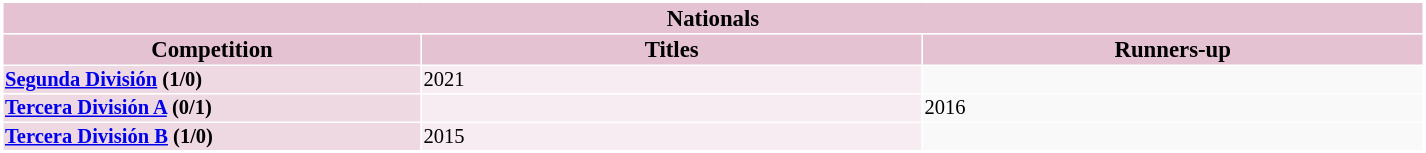<table border="1" cellspacing="0" style="background: #f9f9f9; border: 2px #aaa solid; border-collapse: collapse; border-color: white; color:black; font-size: 95%;" width=950px align=center>
<tr bgcolor=#E5C2D2>
<th colspan="3">Nationals</th>
</tr>
<tr bgcolor=#E5C2D2>
<th width=250px>Competition</th>
<th width=300px>Titles</th>
<th width=300px>Runners-up</th>
</tr>
<tr style="font-size: 90%;">
<td bgcolor=#EED8E2><strong><a href='#'>Segunda División</a> (1/0)</strong></td>
<td bgcolor=#F7ECF1>2021</td>
<td></td>
</tr>
<tr style="font-size: 90%;">
<td bgcolor=#EED8E2><strong><a href='#'>Tercera División A</a> (0/1)</strong></td>
<td bgcolor=#F7ECF1></td>
<td>2016</td>
</tr>
<tr style="font-size: 90%;">
<td bgcolor=#EED8E2><strong><a href='#'>Tercera División B</a> (1/0)</strong></td>
<td bgcolor=#F7ECF1>2015</td>
<td></td>
</tr>
</table>
